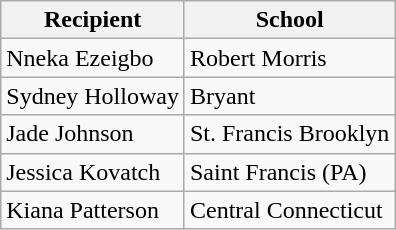<table class="wikitable" border="1">
<tr>
<th>Recipient</th>
<th>School</th>
</tr>
<tr>
<td>Nneka Ezeigbo</td>
<td>Robert Morris</td>
</tr>
<tr>
<td>Sydney Holloway</td>
<td>Bryant</td>
</tr>
<tr>
<td>Jade Johnson</td>
<td>St. Francis Brooklyn</td>
</tr>
<tr>
<td>Jessica Kovatch</td>
<td>Saint Francis (PA)</td>
</tr>
<tr>
<td>Kiana Patterson</td>
<td>Central Connecticut</td>
</tr>
</table>
